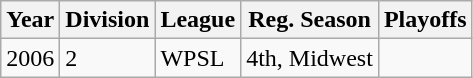<table class="wikitable">
<tr>
<th>Year</th>
<th>Division</th>
<th>League</th>
<th>Reg. Season</th>
<th>Playoffs</th>
</tr>
<tr>
<td>2006</td>
<td>2</td>
<td>WPSL</td>
<td>4th, Midwest</td>
<td></td>
</tr>
</table>
